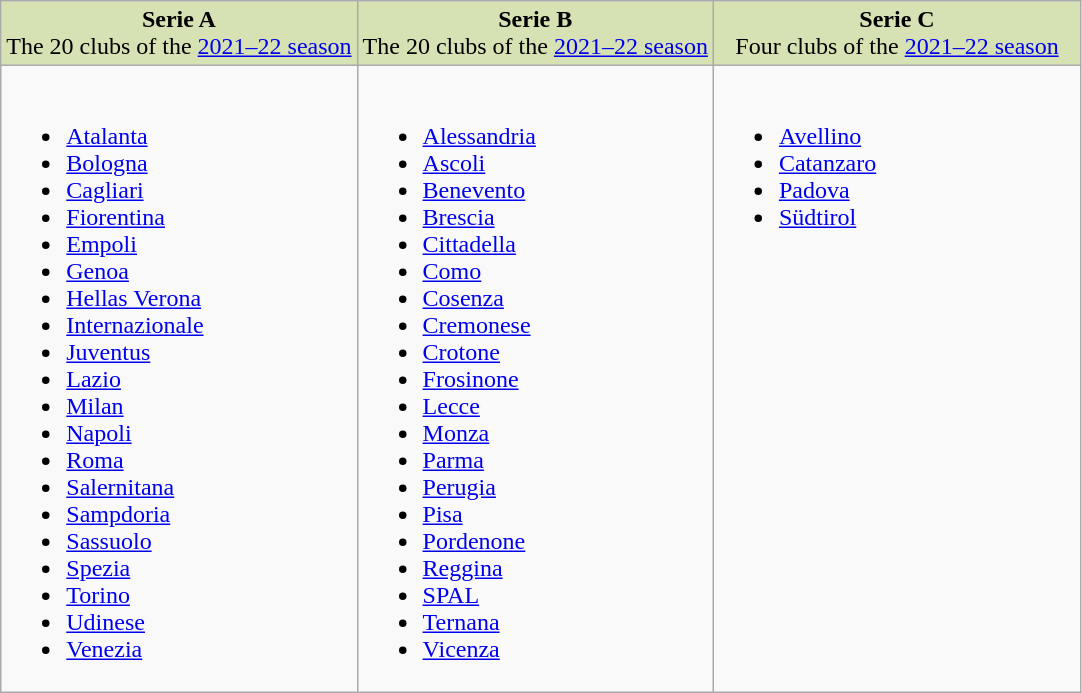<table class="wikitable">
<tr style="background:#D6E2B3; text-align:center; vertical-align:top;">
<td style="width:33%"><strong>Serie A</strong><br>The 20 clubs of the <a href='#'>2021–22 season</a></td>
<td style="width:33%"><strong>Serie B</strong><br>The 20 clubs of the <a href='#'>2021–22 season</a></td>
<td style="width:34%"><strong>Serie C</strong><br>Four clubs of the <a href='#'>2021–22 season</a></td>
</tr>
<tr style="vertical-align:top">
<td><br><ul><li><a href='#'>Atalanta</a></li><li><a href='#'>Bologna</a></li><li><a href='#'>Cagliari</a></li><li><a href='#'>Fiorentina</a></li><li><a href='#'>Empoli</a></li><li><a href='#'>Genoa</a></li><li><a href='#'>Hellas Verona</a></li><li><a href='#'>Internazionale</a></li><li><a href='#'>Juventus</a></li><li><a href='#'>Lazio</a></li><li><a href='#'>Milan</a></li><li><a href='#'>Napoli</a></li><li><a href='#'>Roma</a></li><li><a href='#'>Salernitana</a></li><li><a href='#'>Sampdoria</a></li><li><a href='#'>Sassuolo</a></li><li><a href='#'>Spezia</a></li><li><a href='#'>Torino</a></li><li><a href='#'>Udinese</a></li><li><a href='#'>Venezia</a></li></ul></td>
<td><br><ul><li><a href='#'>Alessandria</a></li><li><a href='#'>Ascoli</a></li><li><a href='#'>Benevento</a></li><li><a href='#'>Brescia</a></li><li><a href='#'>Cittadella</a></li><li><a href='#'>Como</a></li><li><a href='#'>Cosenza</a></li><li><a href='#'>Cremonese</a></li><li><a href='#'>Crotone</a></li><li><a href='#'>Frosinone</a></li><li><a href='#'>Lecce</a></li><li><a href='#'>Monza</a></li><li><a href='#'>Parma</a></li><li><a href='#'>Perugia</a></li><li><a href='#'>Pisa</a></li><li><a href='#'>Pordenone</a></li><li><a href='#'>Reggina</a></li><li><a href='#'>SPAL</a></li><li><a href='#'>Ternana</a></li><li><a href='#'>Vicenza</a></li></ul></td>
<td><br><ul><li><a href='#'>Avellino</a></li><li><a href='#'>Catanzaro</a></li><li><a href='#'>Padova</a></li><li><a href='#'>Südtirol</a></li></ul></td>
</tr>
</table>
